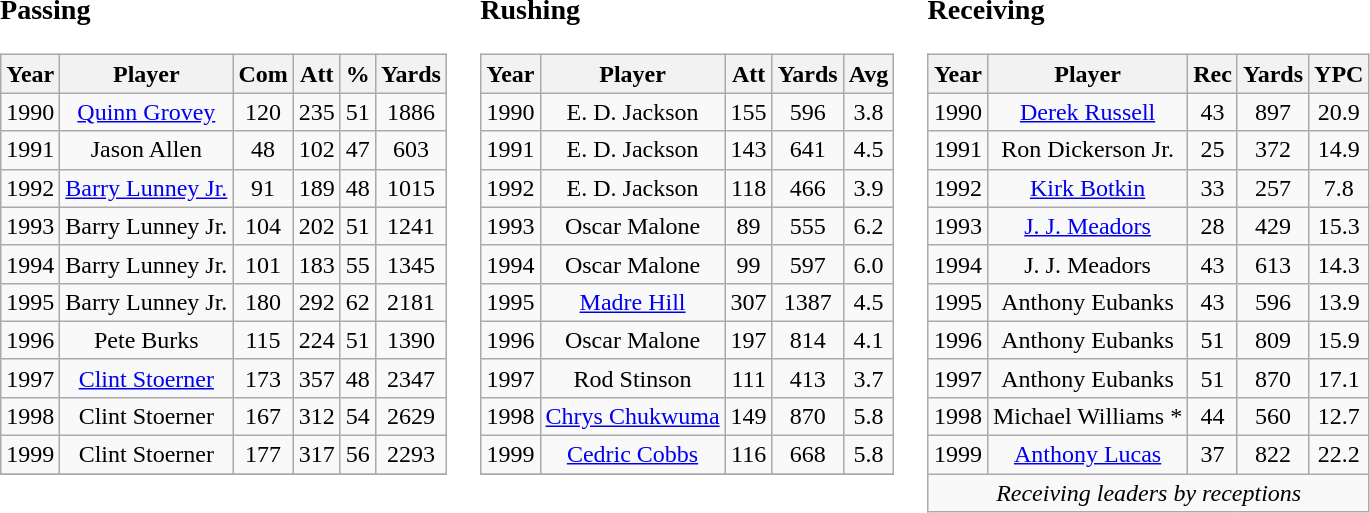<table border="0" cellpadding="2">
<tr>
<td valign="top"><br><h3>Passing</h3><table class="wikitable" style="text-align: center;">
<tr>
<th>Year</th>
<th>Player</th>
<th>Com</th>
<th>Att</th>
<th>%</th>
<th>Yards</th>
</tr>
<tr>
<td>1990</td>
<td><a href='#'>Quinn Grovey</a></td>
<td>120</td>
<td>235</td>
<td>51</td>
<td>1886</td>
</tr>
<tr>
<td>1991</td>
<td>Jason Allen</td>
<td>48</td>
<td>102</td>
<td>47</td>
<td>603</td>
</tr>
<tr>
<td>1992</td>
<td><a href='#'>Barry Lunney Jr.</a></td>
<td>91</td>
<td>189</td>
<td>48</td>
<td>1015</td>
</tr>
<tr>
<td>1993</td>
<td>Barry Lunney Jr.</td>
<td>104</td>
<td>202</td>
<td>51</td>
<td>1241</td>
</tr>
<tr>
<td>1994</td>
<td>Barry Lunney Jr.</td>
<td>101</td>
<td>183</td>
<td>55</td>
<td>1345</td>
</tr>
<tr>
<td>1995</td>
<td>Barry Lunney Jr.</td>
<td>180</td>
<td>292</td>
<td>62</td>
<td>2181</td>
</tr>
<tr>
<td>1996</td>
<td>Pete Burks</td>
<td>115</td>
<td>224</td>
<td>51</td>
<td>1390</td>
</tr>
<tr>
<td>1997</td>
<td><a href='#'>Clint Stoerner</a></td>
<td>173</td>
<td>357</td>
<td>48</td>
<td>2347</td>
</tr>
<tr>
<td>1998</td>
<td>Clint Stoerner</td>
<td>167</td>
<td>312</td>
<td>54</td>
<td>2629</td>
</tr>
<tr>
<td>1999</td>
<td>Clint Stoerner</td>
<td>177</td>
<td>317</td>
<td>56</td>
<td>2293</td>
</tr>
<tr>
</tr>
</table>
</td>
<td valign="top"><br><h3>Rushing</h3><table class="wikitable" style="text-align: center;">
<tr>
<th>Year</th>
<th>Player</th>
<th>Att</th>
<th>Yards</th>
<th>Avg</th>
</tr>
<tr>
<td>1990</td>
<td>E. D. Jackson</td>
<td>155</td>
<td>596</td>
<td>3.8</td>
</tr>
<tr>
<td>1991</td>
<td>E. D. Jackson</td>
<td>143</td>
<td>641</td>
<td>4.5</td>
</tr>
<tr>
<td>1992</td>
<td>E. D. Jackson</td>
<td>118</td>
<td>466</td>
<td>3.9</td>
</tr>
<tr>
<td>1993</td>
<td>Oscar Malone</td>
<td>89</td>
<td>555</td>
<td>6.2</td>
</tr>
<tr>
<td>1994</td>
<td>Oscar Malone</td>
<td>99</td>
<td>597</td>
<td>6.0</td>
</tr>
<tr>
<td>1995</td>
<td><a href='#'>Madre Hill</a></td>
<td>307</td>
<td>1387</td>
<td>4.5</td>
</tr>
<tr>
<td>1996</td>
<td>Oscar Malone</td>
<td>197</td>
<td>814</td>
<td>4.1</td>
</tr>
<tr>
<td>1997</td>
<td>Rod Stinson</td>
<td>111</td>
<td>413</td>
<td>3.7</td>
</tr>
<tr>
<td>1998</td>
<td><a href='#'>Chrys Chukwuma</a></td>
<td>149</td>
<td>870</td>
<td>5.8</td>
</tr>
<tr>
<td>1999</td>
<td><a href='#'>Cedric Cobbs</a></td>
<td>116</td>
<td>668</td>
<td>5.8</td>
</tr>
<tr>
</tr>
</table>
</td>
<td valign="top"><br><h3>Receiving</h3><table class="wikitable" style="text-align: center;">
<tr>
<th>Year</th>
<th>Player</th>
<th>Rec</th>
<th>Yards</th>
<th>YPC</th>
</tr>
<tr>
<td>1990</td>
<td><a href='#'>Derek Russell</a></td>
<td>43</td>
<td>897</td>
<td>20.9</td>
</tr>
<tr>
<td>1991</td>
<td>Ron Dickerson Jr.</td>
<td>25</td>
<td>372</td>
<td>14.9</td>
</tr>
<tr>
<td>1992</td>
<td><a href='#'>Kirk Botkin</a></td>
<td>33</td>
<td>257</td>
<td>7.8</td>
</tr>
<tr>
<td>1993</td>
<td><a href='#'>J. J. Meadors</a></td>
<td>28</td>
<td>429</td>
<td>15.3</td>
</tr>
<tr>
<td>1994</td>
<td>J. J. Meadors</td>
<td>43</td>
<td>613</td>
<td>14.3</td>
</tr>
<tr>
<td>1995</td>
<td>Anthony Eubanks</td>
<td>43</td>
<td>596</td>
<td>13.9</td>
</tr>
<tr>
<td>1996</td>
<td>Anthony Eubanks</td>
<td>51</td>
<td>809</td>
<td>15.9</td>
</tr>
<tr>
<td>1997</td>
<td>Anthony Eubanks</td>
<td>51</td>
<td>870</td>
<td>17.1</td>
</tr>
<tr>
<td>1998</td>
<td>Michael Williams *</td>
<td>44</td>
<td>560</td>
<td>12.7</td>
</tr>
<tr>
<td>1999</td>
<td><a href='#'>Anthony Lucas</a></td>
<td>37</td>
<td>822</td>
<td>22.2</td>
</tr>
<tr>
<td colspan=8><em>Receiving leaders by receptions</em></td>
</tr>
</table>
</td>
</tr>
</table>
